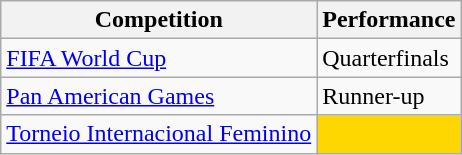<table class="wikitable">
<tr>
<th>Competition</th>
<th>Performance</th>
</tr>
<tr>
<td><a href='#'>FIFA World Cup</a></td>
<td>Quarterfinals</td>
</tr>
<tr>
<td><a href='#'>Pan American Games</a></td>
<td>Runner-up</td>
</tr>
<tr>
<td><a href='#'>Torneio Internacional Feminino</a></td>
<td bgcolor = "gold"></td>
</tr>
</table>
